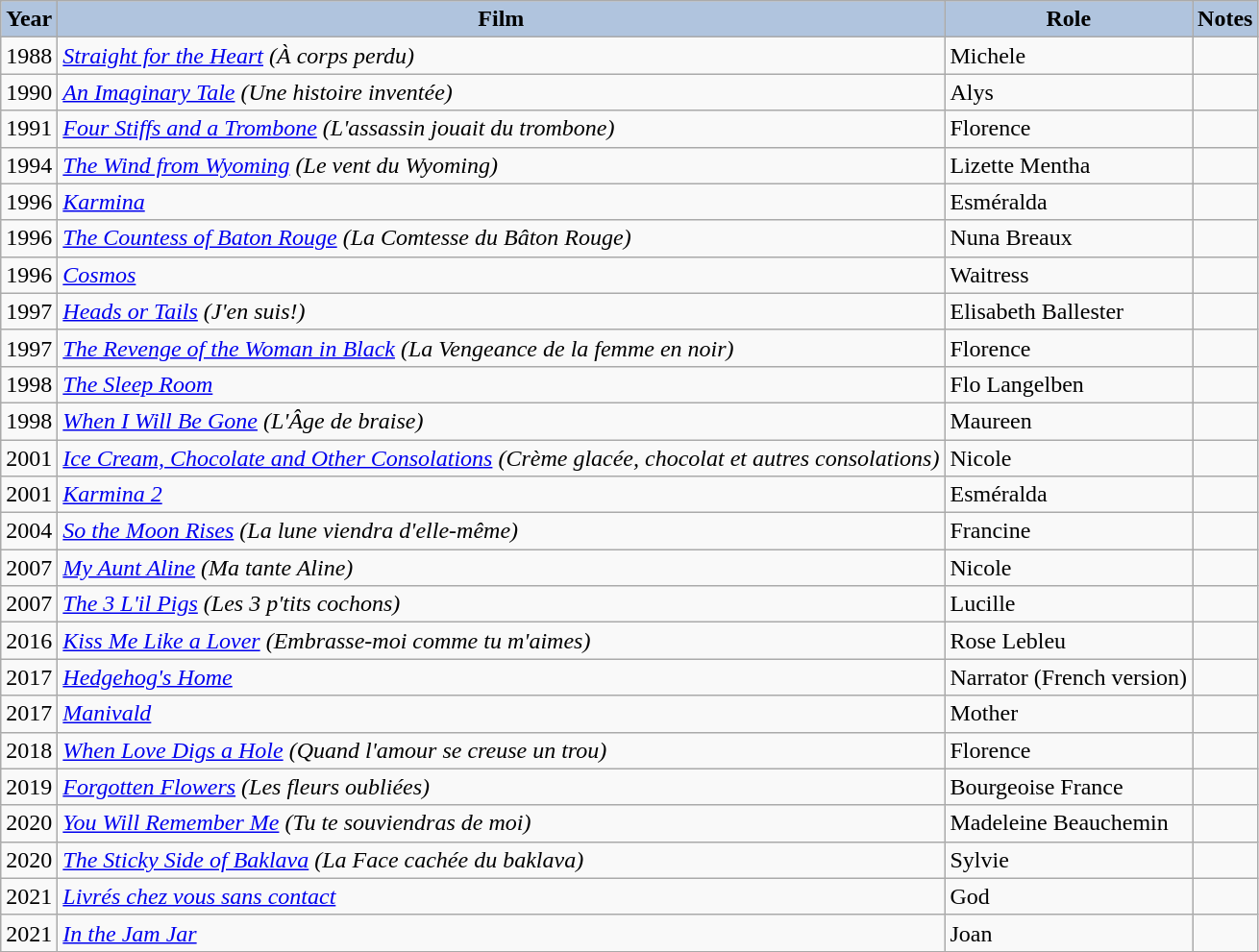<table class="wikitable">
<tr>
<th style="background:#B0C4DE;">Year</th>
<th style="background:#B0C4DE;">Film</th>
<th style="background:#B0C4DE;">Role</th>
<th style="background:#B0C4DE;" colspan="2">Notes</th>
</tr>
<tr>
<td>1988</td>
<td><em><a href='#'>Straight for the Heart</a> (À corps perdu)</em></td>
<td>Michele</td>
<td></td>
</tr>
<tr>
<td>1990</td>
<td><em><a href='#'>An Imaginary Tale</a> (Une histoire inventée)</em></td>
<td>Alys</td>
<td></td>
</tr>
<tr>
<td>1991</td>
<td><em><a href='#'>Four Stiffs and a Trombone</a> (L'assassin jouait du trombone)</em></td>
<td>Florence</td>
<td></td>
</tr>
<tr>
<td>1994</td>
<td><em><a href='#'>The Wind from Wyoming</a> (Le vent du Wyoming)</em></td>
<td>Lizette Mentha</td>
<td></td>
</tr>
<tr>
<td>1996</td>
<td><em><a href='#'>Karmina</a></em></td>
<td>Esméralda</td>
<td></td>
</tr>
<tr>
<td>1996</td>
<td><em><a href='#'>The Countess of Baton Rouge</a> (La Comtesse du Bâton Rouge)</em></td>
<td>Nuna Breaux</td>
<td></td>
</tr>
<tr>
<td>1996</td>
<td><em><a href='#'>Cosmos</a></em></td>
<td>Waitress</td>
<td></td>
</tr>
<tr>
<td>1997</td>
<td><em><a href='#'>Heads or Tails</a> (J'en suis!)</em></td>
<td>Elisabeth Ballester</td>
<td></td>
</tr>
<tr>
<td>1997</td>
<td><em><a href='#'>The Revenge of the Woman in Black</a> (La Vengeance de la femme en noir)</em></td>
<td>Florence</td>
<td></td>
</tr>
<tr>
<td>1998</td>
<td><em><a href='#'>The Sleep Room</a></em></td>
<td>Flo Langelben</td>
<td></td>
</tr>
<tr>
<td>1998</td>
<td><em><a href='#'>When I Will Be Gone</a> (L'Âge de braise)</em></td>
<td>Maureen</td>
<td></td>
</tr>
<tr>
<td>2001</td>
<td><em><a href='#'>Ice Cream, Chocolate and Other Consolations</a> (Crème glacée, chocolat et autres consolations)</em></td>
<td>Nicole</td>
<td></td>
</tr>
<tr>
<td>2001</td>
<td><em><a href='#'>Karmina 2</a></em></td>
<td>Esméralda</td>
<td></td>
</tr>
<tr>
<td>2004</td>
<td><em><a href='#'>So the Moon Rises</a> (La lune viendra d'elle-même)</em></td>
<td>Francine</td>
<td></td>
</tr>
<tr>
<td>2007</td>
<td><em><a href='#'>My Aunt Aline</a> (Ma tante Aline)</em></td>
<td>Nicole</td>
<td></td>
</tr>
<tr>
<td>2007</td>
<td><em><a href='#'>The 3 L'il Pigs</a> (Les 3 p'tits cochons)</em></td>
<td>Lucille</td>
<td></td>
</tr>
<tr>
<td>2016</td>
<td><em><a href='#'>Kiss Me Like a Lover</a> (Embrasse-moi comme tu m'aimes)</em></td>
<td>Rose Lebleu</td>
<td></td>
</tr>
<tr>
<td>2017</td>
<td><em><a href='#'>Hedgehog's Home</a></em></td>
<td>Narrator (French version)</td>
<td></td>
</tr>
<tr>
<td>2017</td>
<td><em><a href='#'>Manivald</a></em></td>
<td>Mother</td>
<td></td>
</tr>
<tr>
<td>2018</td>
<td><em><a href='#'>When Love Digs a Hole</a> (Quand l'amour se creuse un trou)</em></td>
<td>Florence</td>
<td></td>
</tr>
<tr>
<td>2019</td>
<td><em><a href='#'>Forgotten Flowers</a> (Les fleurs oubliées)</em></td>
<td>Bourgeoise France</td>
<td></td>
</tr>
<tr>
<td>2020</td>
<td><em><a href='#'>You Will Remember Me</a> (Tu te souviendras de moi)</em></td>
<td>Madeleine Beauchemin</td>
<td></td>
</tr>
<tr>
<td>2020</td>
<td><em><a href='#'>The Sticky Side of Baklava</a> (La Face cachée du baklava)</em></td>
<td>Sylvie</td>
<td></td>
</tr>
<tr>
<td>2021</td>
<td><em><a href='#'>Livrés chez vous sans contact</a></em></td>
<td>God</td>
<td></td>
</tr>
<tr>
<td>2021</td>
<td><em><a href='#'>In the Jam Jar</a></em></td>
<td>Joan</td>
<td></td>
</tr>
</table>
